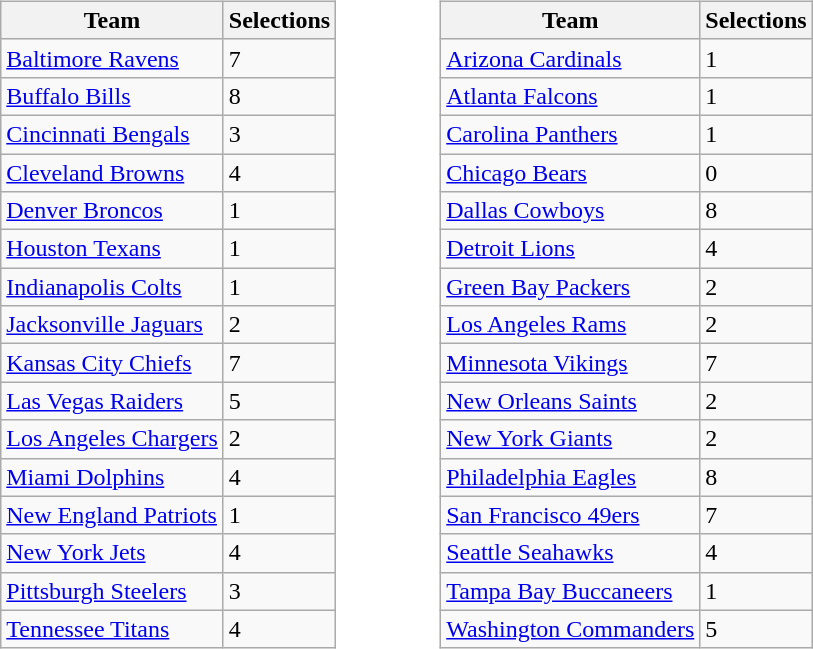<table border=0>
<tr style="vertical-align:top">
<td style="padding-left:50px"><br><table class="wikitable sortable">
<tr>
<th>Team</th>
<th>Selections</th>
</tr>
<tr>
<td><a href='#'>Baltimore Ravens</a></td>
<td>7</td>
</tr>
<tr>
<td><a href='#'>Buffalo Bills</a></td>
<td>8</td>
</tr>
<tr>
<td><a href='#'>Cincinnati Bengals</a></td>
<td>3</td>
</tr>
<tr>
<td><a href='#'>Cleveland Browns</a></td>
<td>4</td>
</tr>
<tr>
<td><a href='#'>Denver Broncos</a></td>
<td>1</td>
</tr>
<tr>
<td><a href='#'>Houston Texans</a></td>
<td>1</td>
</tr>
<tr>
<td><a href='#'>Indianapolis Colts</a></td>
<td>1</td>
</tr>
<tr>
<td><a href='#'>Jacksonville Jaguars</a></td>
<td>2</td>
</tr>
<tr>
<td><a href='#'>Kansas City Chiefs</a></td>
<td>7</td>
</tr>
<tr>
<td><a href='#'>Las Vegas Raiders</a></td>
<td>5</td>
</tr>
<tr>
<td><a href='#'>Los Angeles Chargers</a></td>
<td>2</td>
</tr>
<tr>
<td><a href='#'>Miami Dolphins</a></td>
<td>4</td>
</tr>
<tr>
<td><a href='#'>New England Patriots</a></td>
<td>1</td>
</tr>
<tr>
<td><a href='#'>New York Jets</a></td>
<td>4</td>
</tr>
<tr>
<td><a href='#'>Pittsburgh Steelers</a></td>
<td>3</td>
</tr>
<tr>
<td><a href='#'>Tennessee Titans</a></td>
<td>4</td>
</tr>
</table>
</td>
<td style="padding-left:50px"><br><table class="wikitable sortable">
<tr>
<th>Team</th>
<th>Selections</th>
</tr>
<tr>
<td><a href='#'>Arizona Cardinals</a></td>
<td>1</td>
</tr>
<tr>
<td><a href='#'>Atlanta Falcons</a></td>
<td>1</td>
</tr>
<tr>
<td><a href='#'>Carolina Panthers</a></td>
<td>1</td>
</tr>
<tr>
<td><a href='#'>Chicago Bears</a></td>
<td>0</td>
</tr>
<tr>
<td><a href='#'>Dallas Cowboys</a></td>
<td>8</td>
</tr>
<tr>
<td><a href='#'>Detroit Lions</a></td>
<td>4</td>
</tr>
<tr>
<td><a href='#'>Green Bay Packers</a></td>
<td>2</td>
</tr>
<tr>
<td><a href='#'>Los Angeles Rams</a></td>
<td>2</td>
</tr>
<tr>
<td><a href='#'>Minnesota Vikings</a></td>
<td>7</td>
</tr>
<tr>
<td><a href='#'>New Orleans Saints</a></td>
<td>2</td>
</tr>
<tr>
<td><a href='#'>New York Giants</a></td>
<td>2</td>
</tr>
<tr>
<td><a href='#'>Philadelphia Eagles</a></td>
<td>8</td>
</tr>
<tr>
<td><a href='#'>San Francisco 49ers</a></td>
<td>7</td>
</tr>
<tr>
<td><a href='#'>Seattle Seahawks</a></td>
<td>4</td>
</tr>
<tr>
<td><a href='#'>Tampa Bay Buccaneers</a></td>
<td>1</td>
</tr>
<tr>
<td><a href='#'>Washington Commanders</a></td>
<td>5</td>
</tr>
</table>
</td>
</tr>
</table>
